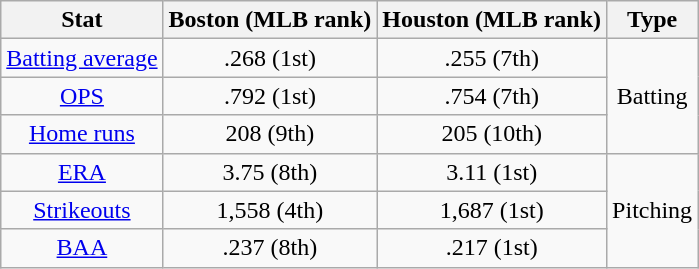<table class="wikitable" style="text-align:center;">
<tr>
<th>Stat</th>
<th>Boston (MLB rank)</th>
<th>Houston (MLB rank)</th>
<th>Type</th>
</tr>
<tr>
<td><a href='#'>Batting average</a></td>
<td>.268 (1st)</td>
<td>.255 (7th)</td>
<td rowspan=3>Batting</td>
</tr>
<tr>
<td><a href='#'>OPS</a></td>
<td>.792 (1st)</td>
<td>.754 (7th)</td>
</tr>
<tr>
<td><a href='#'>Home runs</a></td>
<td>208 (9th)</td>
<td>205 (10th)</td>
</tr>
<tr>
<td><a href='#'>ERA</a></td>
<td>3.75 (8th)</td>
<td>3.11 (1st)</td>
<td rowspan=3>Pitching</td>
</tr>
<tr>
<td><a href='#'>Strikeouts</a></td>
<td>1,558 (4th)</td>
<td>1,687 (1st)</td>
</tr>
<tr>
<td><a href='#'>BAA</a></td>
<td>.237 (8th)</td>
<td>.217 (1st)</td>
</tr>
</table>
